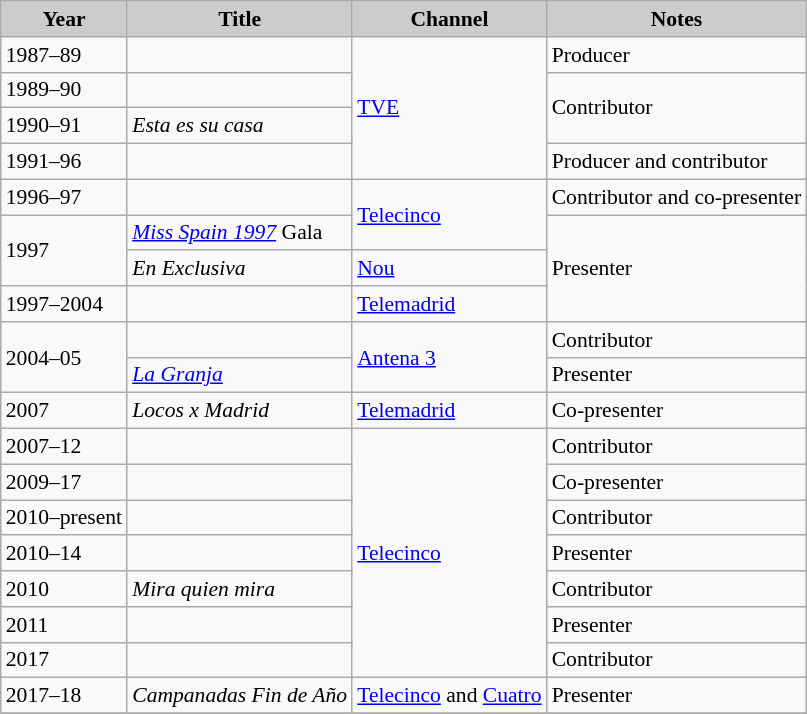<table class="wikitable" style="font-size:90%;">
<tr>
<th style="background: #CCCCCC;">Year</th>
<th style="background: #CCCCCC;">Title</th>
<th style="background: #CCCCCC;">Channel</th>
<th style="background: #CCCCCC;">Notes</th>
</tr>
<tr>
<td>1987–89</td>
<td><em></em></td>
<td rowspan="4"><a href='#'>TVE</a></td>
<td>Producer</td>
</tr>
<tr>
<td>1989–90</td>
<td><em></em></td>
<td rowspan="2">Contributor</td>
</tr>
<tr>
<td>1990–91</td>
<td><em>Esta es su casa</em></td>
</tr>
<tr>
<td>1991–96</td>
<td><em></em></td>
<td>Producer and contributor</td>
</tr>
<tr>
<td>1996–97</td>
<td><em></em></td>
<td rowspan="2"><a href='#'>Telecinco</a></td>
<td>Contributor and co-presenter</td>
</tr>
<tr>
<td rowspan="2">1997</td>
<td><em><a href='#'>Miss Spain 1997</a></em> Gala</td>
<td rowspan="3">Presenter</td>
</tr>
<tr>
<td><em>En Exclusiva</em></td>
<td><a href='#'>Nou</a></td>
</tr>
<tr>
<td>1997–2004</td>
<td><em></em></td>
<td><a href='#'>Telemadrid</a></td>
</tr>
<tr>
<td rowspan="2">2004–05</td>
<td><em></em></td>
<td rowspan="2"><a href='#'>Antena 3</a></td>
<td>Contributor</td>
</tr>
<tr>
<td><em><a href='#'>La Granja</a></em></td>
<td>Presenter</td>
</tr>
<tr>
<td>2007</td>
<td><em>Locos x Madrid</em></td>
<td><a href='#'>Telemadrid</a></td>
<td>Co-presenter</td>
</tr>
<tr>
<td>2007–12</td>
<td><em></em></td>
<td rowspan="7"><a href='#'>Telecinco</a></td>
<td>Contributor</td>
</tr>
<tr>
<td>2009–17</td>
<td><em></em></td>
<td>Co-presenter</td>
</tr>
<tr>
<td>2010–present</td>
<td><em></em></td>
<td>Contributor</td>
</tr>
<tr>
<td>2010–14</td>
<td><em></em></td>
<td>Presenter</td>
</tr>
<tr>
<td>2010</td>
<td><em>Mira quien mira</em></td>
<td>Contributor</td>
</tr>
<tr>
<td>2011</td>
<td><em></em></td>
<td>Presenter</td>
</tr>
<tr>
<td>2017</td>
<td><em></em></td>
<td>Contributor</td>
</tr>
<tr>
<td>2017–18</td>
<td><em>Campanadas Fin de Año</em></td>
<td><a href='#'>Telecinco</a> and <a href='#'>Cuatro</a></td>
<td>Presenter</td>
</tr>
<tr>
</tr>
</table>
